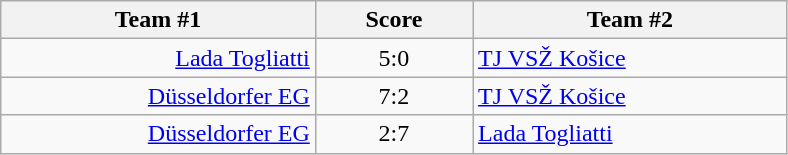<table class="wikitable" style="text-align: center;">
<tr>
<th width=22%>Team #1</th>
<th width=11%>Score</th>
<th width=22%>Team #2</th>
</tr>
<tr>
<td style="text-align: right;"><a href='#'>Lada Togliatti</a> </td>
<td>5:0</td>
<td style="text-align: left;"> <a href='#'>TJ VSŽ Košice</a></td>
</tr>
<tr>
<td style="text-align: right;"><a href='#'>Düsseldorfer EG</a> </td>
<td>7:2</td>
<td style="text-align: left;"> <a href='#'>TJ VSŽ Košice</a></td>
</tr>
<tr>
<td style="text-align: right;"><a href='#'>Düsseldorfer EG</a> </td>
<td>2:7</td>
<td style="text-align: left;"> <a href='#'>Lada Togliatti</a></td>
</tr>
</table>
